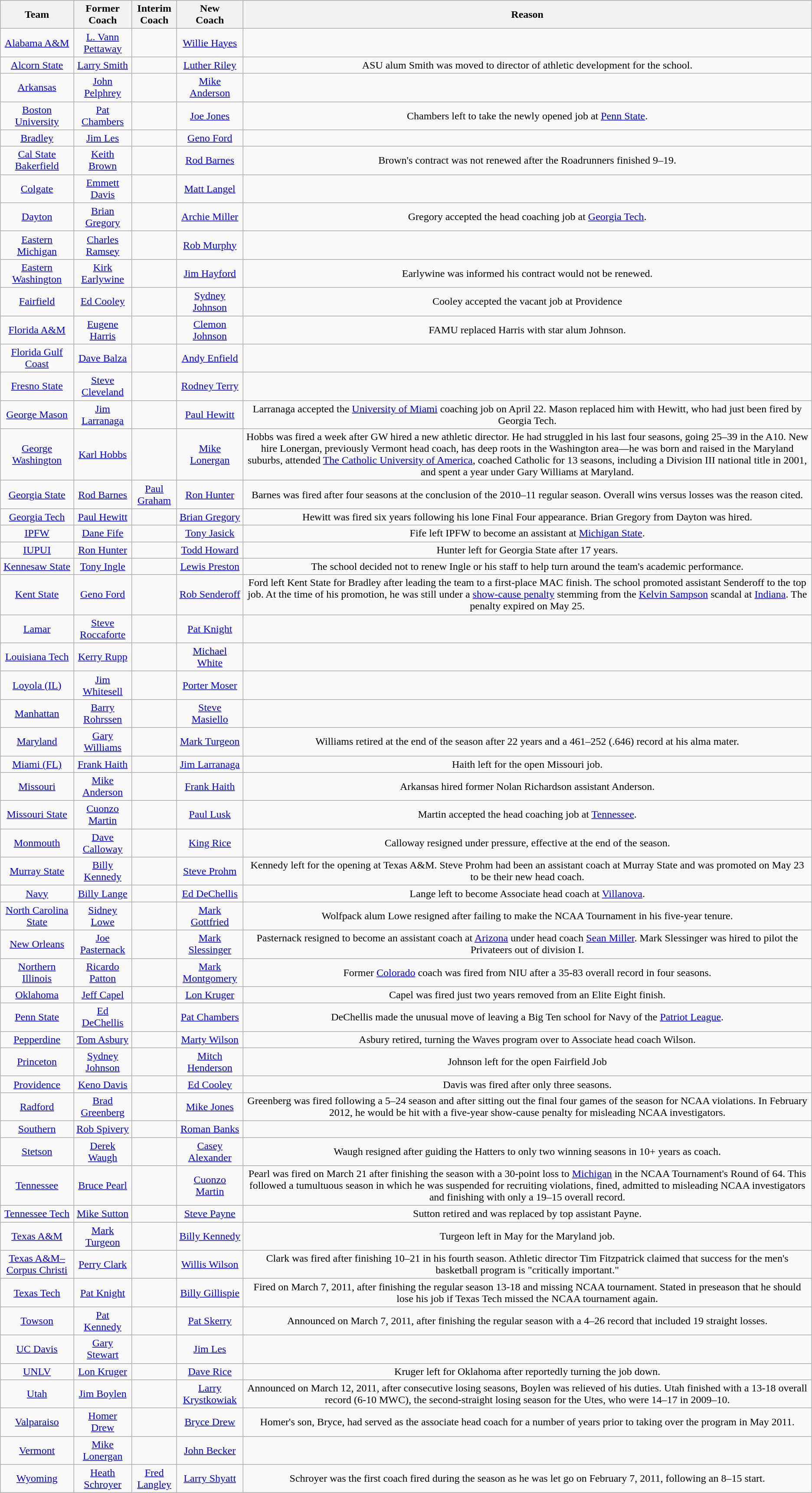<table class="wikitable" style="text-align:center;">
<tr>
<th>Team</th>
<th>Former<br>Coach</th>
<th>Interim<br>Coach</th>
<th>New<br>Coach</th>
<th>Reason</th>
</tr>
<tr>
<td><a href='#'>Alabama A&M</a></td>
<td><a href='#'>L. Vann Pettaway</a></td>
<td></td>
<td><a href='#'>Willie Hayes</a></td>
<td></td>
</tr>
<tr>
<td><a href='#'>Alcorn State</a></td>
<td><a href='#'>Larry Smith</a></td>
<td></td>
<td><a href='#'>Luther Riley</a></td>
<td>ASU alum Smith was moved to director of athletic development for the school.</td>
</tr>
<tr>
<td><a href='#'>Arkansas</a></td>
<td><a href='#'>John Pelphrey</a></td>
<td></td>
<td><a href='#'>Mike Anderson</a></td>
<td></td>
</tr>
<tr>
<td><a href='#'>Boston University</a></td>
<td><a href='#'>Pat Chambers</a></td>
<td></td>
<td><a href='#'>Joe Jones</a></td>
<td>Chambers left to take the newly opened job at <a href='#'>Penn State</a>.</td>
</tr>
<tr>
<td><a href='#'>Bradley</a></td>
<td><a href='#'>Jim Les</a></td>
<td></td>
<td><a href='#'>Geno Ford</a></td>
<td></td>
</tr>
<tr>
<td><a href='#'>Cal State Bakerfield</a></td>
<td><a href='#'>Keith Brown</a></td>
<td></td>
<td><a href='#'>Rod Barnes</a></td>
<td>Brown's contract was not renewed after the Roadrunners finished 9–19.</td>
</tr>
<tr>
<td><a href='#'>Colgate</a></td>
<td><a href='#'>Emmett Davis</a></td>
<td></td>
<td><a href='#'>Matt Langel</a></td>
<td></td>
</tr>
<tr>
<td><a href='#'>Dayton</a></td>
<td><a href='#'>Brian Gregory</a></td>
<td></td>
<td><a href='#'>Archie Miller</a></td>
<td>Gregory accepted the head coaching job at <a href='#'>Georgia Tech</a>.</td>
</tr>
<tr>
<td><a href='#'>Eastern Michigan</a></td>
<td><a href='#'>Charles Ramsey</a></td>
<td></td>
<td><a href='#'>Rob Murphy</a></td>
<td></td>
</tr>
<tr>
<td><a href='#'>Eastern Washington</a></td>
<td><a href='#'>Kirk Earlywine</a></td>
<td></td>
<td><a href='#'>Jim Hayford</a></td>
<td>Earlywine was informed his contract would not be renewed.</td>
</tr>
<tr>
<td><a href='#'>Fairfield</a></td>
<td><a href='#'>Ed Cooley</a></td>
<td></td>
<td><a href='#'>Sydney Johnson</a></td>
<td>Cooley accepted the vacant job at Providence</td>
</tr>
<tr>
<td><a href='#'>Florida A&M</a></td>
<td><a href='#'>Eugene Harris</a></td>
<td></td>
<td><a href='#'>Clemon Johnson</a></td>
<td>FAMU replaced Harris with star alum Johnson.</td>
</tr>
<tr>
<td><a href='#'>Florida Gulf Coast</a></td>
<td><a href='#'>Dave Balza</a></td>
<td></td>
<td><a href='#'>Andy Enfield</a></td>
<td></td>
</tr>
<tr>
<td><a href='#'>Fresno State</a></td>
<td><a href='#'>Steve Cleveland</a></td>
<td></td>
<td><a href='#'>Rodney Terry</a></td>
<td></td>
</tr>
<tr>
<td><a href='#'>George Mason</a></td>
<td><a href='#'>Jim Larranaga</a></td>
<td></td>
<td><a href='#'>Paul Hewitt</a></td>
<td>Larranaga accepted the <a href='#'>University of Miami</a> coaching job on April 22. Mason replaced him with Hewitt, who had just been fired by Georgia Tech.</td>
</tr>
<tr>
<td><a href='#'>George Washington</a></td>
<td><a href='#'>Karl Hobbs</a></td>
<td></td>
<td><a href='#'>Mike Lonergan</a></td>
<td>Hobbs was fired a week after GW hired a new athletic director. He had struggled in his last four seasons, going 25–39 in the A10. New hire Lonergan, previously Vermont head coach, has deep roots in the Washington area—he was born and raised in the Maryland suburbs, attended <a href='#'>The Catholic University of America</a>, coached Catholic for 13 seasons, including a Division III national title in 2001, and spent a year under Gary Williams at Maryland.</td>
</tr>
<tr>
<td><a href='#'>Georgia State</a></td>
<td><a href='#'>Rod Barnes</a></td>
<td><a href='#'>Paul Graham</a></td>
<td><a href='#'>Ron Hunter</a></td>
<td>Barnes was fired after four seasons at the conclusion of the 2010–11 regular season. Overall wins versus losses was the reason cited.</td>
</tr>
<tr>
<td><a href='#'>Georgia Tech</a></td>
<td><a href='#'>Paul Hewitt</a></td>
<td></td>
<td><a href='#'>Brian Gregory</a></td>
<td>Hewitt was fired six years following his lone Final Four appearance.  Brian Gregory from Dayton was hired.</td>
</tr>
<tr>
<td><a href='#'>IPFW</a></td>
<td><a href='#'>Dane Fife</a></td>
<td></td>
<td><a href='#'>Tony Jasick</a></td>
<td>Fife left IPFW to become an assistant at <a href='#'>Michigan State</a>.</td>
</tr>
<tr>
<td><a href='#'>IUPUI</a></td>
<td><a href='#'>Ron Hunter</a></td>
<td></td>
<td><a href='#'>Todd Howard</a></td>
<td>Hunter left for Georgia State after 17 years.</td>
</tr>
<tr>
<td><a href='#'>Kennesaw State</a></td>
<td><a href='#'>Tony Ingle</a></td>
<td></td>
<td><a href='#'>Lewis Preston</a></td>
<td>The school decided not to renew Ingle or his staff to help turn around the team's academic performance.</td>
</tr>
<tr>
<td><a href='#'>Kent State</a></td>
<td><a href='#'>Geno Ford</a></td>
<td></td>
<td><a href='#'>Rob Senderoff</a></td>
<td>Ford left Kent State for Bradley after leading the team to a first-place MAC finish. The school promoted assistant Senderoff to the top job. At the time of his promotion, he was still under a <a href='#'>show-cause penalty</a> stemming from the <a href='#'>Kelvin Sampson</a> scandal at <a href='#'>Indiana</a>. The penalty expired on May 25.</td>
</tr>
<tr>
<td><a href='#'>Lamar</a></td>
<td><a href='#'>Steve Roccaforte</a></td>
<td></td>
<td><a href='#'>Pat Knight</a></td>
<td></td>
</tr>
<tr>
<td><a href='#'>Louisiana Tech</a></td>
<td><a href='#'>Kerry Rupp</a></td>
<td></td>
<td><a href='#'>Michael White</a></td>
<td></td>
</tr>
<tr>
<td><a href='#'>Loyola (IL)</a></td>
<td><a href='#'>Jim Whitesell</a></td>
<td></td>
<td><a href='#'>Porter Moser</a></td>
<td></td>
</tr>
<tr>
<td><a href='#'>Manhattan</a></td>
<td><a href='#'>Barry Rohrssen</a></td>
<td></td>
<td><a href='#'>Steve Masiello</a></td>
<td></td>
</tr>
<tr>
<td><a href='#'>Maryland</a></td>
<td><a href='#'>Gary Williams</a></td>
<td></td>
<td><a href='#'>Mark Turgeon</a></td>
<td>Williams retired at the end of the season after 22 years and a 461–252 (.646) record at his alma mater.</td>
</tr>
<tr>
<td><a href='#'>Miami (FL)</a></td>
<td><a href='#'>Frank Haith</a></td>
<td></td>
<td><a href='#'>Jim Larranaga</a></td>
<td>Haith left for the open Missouri job.</td>
</tr>
<tr>
<td><a href='#'>Missouri</a></td>
<td><a href='#'>Mike Anderson</a></td>
<td></td>
<td><a href='#'>Frank Haith</a></td>
<td>Arkansas hired former Nolan Richardson assistant Anderson.</td>
</tr>
<tr>
<td><a href='#'>Missouri State</a></td>
<td><a href='#'>Cuonzo Martin</a></td>
<td></td>
<td><a href='#'>Paul Lusk</a></td>
<td>Martin accepted the head coaching job at <a href='#'>Tennessee</a>.</td>
</tr>
<tr>
<td><a href='#'>Monmouth</a></td>
<td><a href='#'>Dave Calloway</a></td>
<td></td>
<td><a href='#'>King Rice</a></td>
<td>Calloway resigned under pressure, effective at the end of the season.</td>
</tr>
<tr>
<td><a href='#'>Murray State</a></td>
<td><a href='#'>Billy Kennedy</a></td>
<td></td>
<td><a href='#'>Steve Prohm</a></td>
<td>Kennedy left for the opening at Texas A&M. Steve Prohm had been an assistant coach at Murray State and was promoted on May 23 to be their new head coach.</td>
</tr>
<tr>
<td><a href='#'>Navy</a></td>
<td><a href='#'>Billy Lange</a></td>
<td></td>
<td><a href='#'>Ed DeChellis</a></td>
<td>Lange left to become Associate head coach at <a href='#'>Villanova</a>.</td>
</tr>
<tr>
<td><a href='#'>North Carolina State</a></td>
<td><a href='#'>Sidney Lowe</a></td>
<td></td>
<td><a href='#'>Mark Gottfried</a></td>
<td>Wolfpack alum Lowe resigned after failing to make the NCAA Tournament in his five-year tenure.</td>
</tr>
<tr>
<td><a href='#'>New Orleans</a></td>
<td><a href='#'>Joe Pasternack</a></td>
<td></td>
<td><a href='#'>Mark Slessinger</a></td>
<td>Pasternack resigned to become an assistant coach at <a href='#'>Arizona</a> under head coach <a href='#'>Sean Miller</a>.  Mark Slessinger was hired to pilot the Privateers out of division I.</td>
</tr>
<tr>
<td><a href='#'>Northern Illinois</a></td>
<td><a href='#'>Ricardo Patton</a></td>
<td></td>
<td><a href='#'>Mark Montgomery</a></td>
<td>Former <a href='#'>Colorado</a> coach was fired from NIU after a 35-83 overall record in four seasons.</td>
</tr>
<tr>
<td><a href='#'>Oklahoma</a></td>
<td><a href='#'>Jeff Capel</a></td>
<td></td>
<td><a href='#'>Lon Kruger</a></td>
<td>Capel was fired just two years removed from an Elite Eight finish.</td>
</tr>
<tr>
<td><a href='#'>Penn State</a></td>
<td><a href='#'>Ed DeChellis</a></td>
<td></td>
<td><a href='#'>Pat Chambers</a></td>
<td>DeChellis made the unusual move of leaving a Big Ten school for Navy of the <a href='#'>Patriot League</a>.</td>
</tr>
<tr>
<td><a href='#'>Pepperdine</a></td>
<td><a href='#'>Tom Asbury</a></td>
<td></td>
<td><a href='#'>Marty Wilson</a></td>
<td>Asbury retired, turning the Waves program over to Associate head coach Wilson.</td>
</tr>
<tr>
<td><a href='#'>Princeton</a></td>
<td><a href='#'>Sydney Johnson</a></td>
<td></td>
<td><a href='#'>Mitch Henderson</a></td>
<td>Johnson left for the open Fairfield Job</td>
</tr>
<tr>
<td><a href='#'>Providence</a></td>
<td><a href='#'>Keno Davis</a></td>
<td></td>
<td><a href='#'>Ed Cooley</a></td>
<td>Davis was fired after only three seasons.</td>
</tr>
<tr>
<td><a href='#'>Radford</a></td>
<td><a href='#'>Brad Greenberg</a></td>
<td></td>
<td><a href='#'>Mike Jones</a></td>
<td>Greenberg was fired following a 5–24 season and after sitting out the final four games of the season for NCAA violations. In February 2012, he would be hit with a five-year show-cause penalty for misleading NCAA investigators.</td>
</tr>
<tr>
<td><a href='#'>Southern</a></td>
<td><a href='#'>Rob Spivery</a></td>
<td></td>
<td><a href='#'>Roman Banks</a></td>
<td></td>
</tr>
<tr>
<td><a href='#'>Stetson</a></td>
<td><a href='#'>Derek Waugh</a></td>
<td></td>
<td><a href='#'>Casey Alexander</a></td>
<td>Waugh resigned after guiding the Hatters to only two winning seasons in 10+ years as coach.</td>
</tr>
<tr>
<td><a href='#'>Tennessee</a></td>
<td><a href='#'>Bruce Pearl</a></td>
<td></td>
<td><a href='#'>Cuonzo Martin</a></td>
<td>Pearl was fired on March 21 after finishing the season with a 30-point loss to <a href='#'>Michigan</a> in the NCAA Tournament's Round of 64. This followed a tumultuous season in which he was suspended for recruiting violations, fined, admitted to misleading NCAA investigators and finishing with only a 19–15 overall record.</td>
</tr>
<tr>
<td><a href='#'>Tennessee Tech</a></td>
<td><a href='#'>Mike Sutton</a></td>
<td></td>
<td><a href='#'>Steve Payne</a></td>
<td>Sutton retired and was replaced by top assistant Payne.</td>
</tr>
<tr>
<td><a href='#'>Texas A&M</a></td>
<td><a href='#'>Mark Turgeon</a></td>
<td></td>
<td><a href='#'>Billy Kennedy</a></td>
<td>Turgeon left in May for the Maryland job.</td>
</tr>
<tr>
<td><a href='#'>Texas A&M–Corpus Christi</a></td>
<td><a href='#'>Perry Clark</a></td>
<td></td>
<td><a href='#'>Willis Wilson</a></td>
<td>Clark was fired after finishing 10–21 in his fourth season. Athletic director Tim Fitzpatrick claimed that success for the men's basketball program is "critically important."</td>
</tr>
<tr>
<td><a href='#'>Texas Tech</a></td>
<td><a href='#'>Pat Knight</a></td>
<td></td>
<td><a href='#'>Billy Gillispie</a></td>
<td>Fired on March 7, 2011, after finishing the regular season 13-18 and missing NCAA tournament. Stated in preseason that he should lose his job if Texas Tech missed the NCAA tournament again.</td>
</tr>
<tr>
<td><a href='#'>Towson</a></td>
<td><a href='#'>Pat Kennedy</a></td>
<td></td>
<td><a href='#'>Pat Skerry</a></td>
<td>Announced on March 7, 2011, after finishing the regular season with a 4–26 record that included 19 straight losses.</td>
</tr>
<tr>
<td><a href='#'>UC Davis</a></td>
<td><a href='#'>Gary Stewart</a></td>
<td></td>
<td><a href='#'>Jim Les</a></td>
<td></td>
</tr>
<tr>
<td><a href='#'>UNLV</a></td>
<td><a href='#'>Lon Kruger</a></td>
<td></td>
<td><a href='#'>Dave Rice</a></td>
<td>Kruger left for Oklahoma after reportedly turning the job down.</td>
</tr>
<tr>
<td><a href='#'>Utah</a></td>
<td><a href='#'>Jim Boylen</a></td>
<td></td>
<td><a href='#'>Larry Krystkowiak</a></td>
<td>Announced on March 12, 2011, after consecutive losing seasons, Boylen was relieved of his duties. Utah finished with a 13-18 overall record (6-10 MWC), the second-straight losing season for the Utes, who were 14–17 in 2009–10.</td>
</tr>
<tr>
<td><a href='#'>Valparaiso</a></td>
<td><a href='#'>Homer Drew</a></td>
<td></td>
<td><a href='#'>Bryce Drew</a></td>
<td>Homer's son, Bryce, had served as the associate head coach for a number of years prior to taking over the program in May 2011.</td>
</tr>
<tr>
<td><a href='#'>Vermont</a></td>
<td><a href='#'>Mike Lonergan</a></td>
<td></td>
<td><a href='#'>John Becker</a></td>
<td></td>
</tr>
<tr>
<td><a href='#'>Wyoming</a></td>
<td><a href='#'>Heath Schroyer</a></td>
<td><a href='#'>Fred Langley</a></td>
<td><a href='#'>Larry Shyatt</a></td>
<td>Schroyer was the first coach fired during the season as he was let go on February 7, 2011, following an 8–15 start.</td>
</tr>
</table>
